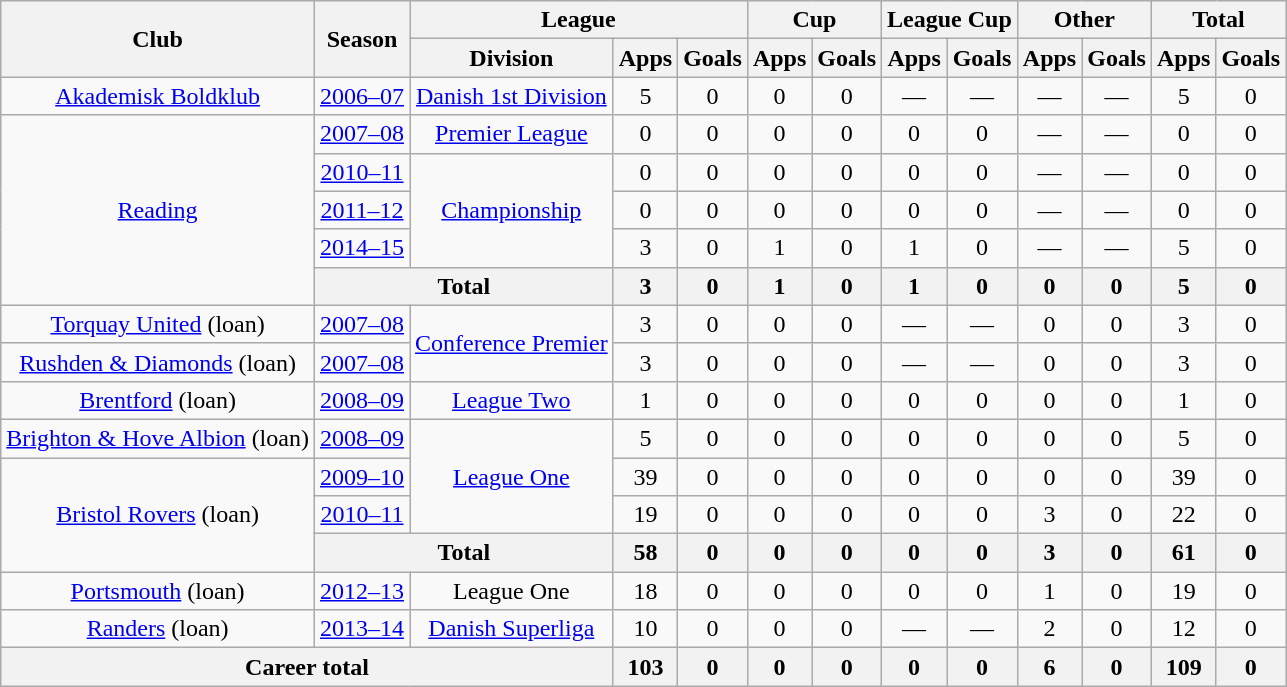<table class="wikitable" style="text-align:center">
<tr>
<th rowspan=2>Club</th>
<th rowspan=2>Season</th>
<th colspan=3>League</th>
<th colspan=2>Cup</th>
<th colspan=2>League Cup</th>
<th colspan=2>Other</th>
<th colspan=3>Total</th>
</tr>
<tr>
<th>Division</th>
<th>Apps</th>
<th>Goals</th>
<th>Apps</th>
<th>Goals</th>
<th>Apps</th>
<th>Goals</th>
<th>Apps</th>
<th>Goals</th>
<th>Apps</th>
<th>Goals</th>
</tr>
<tr>
<td><a href='#'>Akademisk Boldklub</a></td>
<td><a href='#'>2006–07</a></td>
<td><a href='#'>Danish 1st Division</a></td>
<td>5</td>
<td>0</td>
<td>0</td>
<td>0</td>
<td>—</td>
<td>—</td>
<td>—</td>
<td>—</td>
<td>5</td>
<td>0</td>
</tr>
<tr>
<td rowspan="5"><a href='#'>Reading</a></td>
<td><a href='#'>2007–08</a></td>
<td><a href='#'>Premier League</a></td>
<td>0</td>
<td>0</td>
<td>0</td>
<td>0</td>
<td>0</td>
<td>0</td>
<td>—</td>
<td>—</td>
<td>0</td>
<td>0</td>
</tr>
<tr>
<td><a href='#'>2010–11</a></td>
<td rowspan="3"><a href='#'>Championship</a></td>
<td>0</td>
<td>0</td>
<td>0</td>
<td>0</td>
<td>0</td>
<td>0</td>
<td>—</td>
<td>—</td>
<td>0</td>
<td>0</td>
</tr>
<tr>
<td><a href='#'>2011–12</a></td>
<td>0</td>
<td>0</td>
<td>0</td>
<td>0</td>
<td>0</td>
<td>0</td>
<td>—</td>
<td>—</td>
<td>0</td>
<td>0</td>
</tr>
<tr>
<td><a href='#'>2014–15</a></td>
<td>3</td>
<td>0</td>
<td>1</td>
<td>0</td>
<td>1</td>
<td>0</td>
<td>—</td>
<td>—</td>
<td>5</td>
<td>0</td>
</tr>
<tr>
<th colspan=2>Total</th>
<th>3</th>
<th>0</th>
<th>1</th>
<th>0</th>
<th>1</th>
<th>0</th>
<th>0</th>
<th>0</th>
<th>5</th>
<th>0</th>
</tr>
<tr>
<td><a href='#'>Torquay United</a> (loan)</td>
<td><a href='#'>2007–08</a></td>
<td rowspan=2><a href='#'>Conference Premier</a></td>
<td>3</td>
<td>0</td>
<td>0</td>
<td>0</td>
<td>—</td>
<td>—</td>
<td>0</td>
<td>0</td>
<td>3</td>
<td>0</td>
</tr>
<tr>
<td><a href='#'>Rushden & Diamonds</a> (loan)</td>
<td><a href='#'>2007–08</a></td>
<td>3</td>
<td>0</td>
<td>0</td>
<td>0</td>
<td>—</td>
<td>—</td>
<td>0</td>
<td>0</td>
<td>3</td>
<td>0</td>
</tr>
<tr>
<td><a href='#'>Brentford</a> (loan)</td>
<td><a href='#'>2008–09</a></td>
<td><a href='#'>League Two</a></td>
<td>1</td>
<td>0</td>
<td>0</td>
<td>0</td>
<td>0</td>
<td>0</td>
<td>0</td>
<td>0</td>
<td>1</td>
<td>0</td>
</tr>
<tr>
<td><a href='#'>Brighton & Hove Albion</a> (loan)</td>
<td><a href='#'>2008–09</a></td>
<td rowspan=3><a href='#'>League One</a></td>
<td>5</td>
<td>0</td>
<td>0</td>
<td>0</td>
<td>0</td>
<td>0</td>
<td>0</td>
<td>0</td>
<td>5</td>
<td>0</td>
</tr>
<tr>
<td rowspan=3><a href='#'>Bristol Rovers</a> (loan)</td>
<td><a href='#'>2009–10</a></td>
<td>39</td>
<td>0</td>
<td>0</td>
<td>0</td>
<td>0</td>
<td>0</td>
<td>0</td>
<td>0</td>
<td>39</td>
<td>0</td>
</tr>
<tr>
<td><a href='#'>2010–11</a></td>
<td>19</td>
<td>0</td>
<td>0</td>
<td>0</td>
<td>0</td>
<td>0</td>
<td>3</td>
<td>0</td>
<td>22</td>
<td>0</td>
</tr>
<tr>
<th colspan=2>Total</th>
<th>58</th>
<th>0</th>
<th>0</th>
<th>0</th>
<th>0</th>
<th>0</th>
<th>3</th>
<th>0</th>
<th>61</th>
<th>0</th>
</tr>
<tr>
<td><a href='#'>Portsmouth</a> (loan)</td>
<td><a href='#'>2012–13</a></td>
<td>League One</td>
<td>18</td>
<td>0</td>
<td>0</td>
<td>0</td>
<td>0</td>
<td>0</td>
<td>1</td>
<td>0</td>
<td>19</td>
<td>0</td>
</tr>
<tr>
<td><a href='#'>Randers</a> (loan)</td>
<td><a href='#'>2013–14</a></td>
<td><a href='#'>Danish Superliga</a></td>
<td>10</td>
<td>0</td>
<td>0</td>
<td>0</td>
<td>—</td>
<td>—</td>
<td>2</td>
<td>0</td>
<td>12</td>
<td>0</td>
</tr>
<tr>
<th colspan=3>Career total</th>
<th>103</th>
<th>0</th>
<th>0</th>
<th>0</th>
<th>0</th>
<th>0</th>
<th>6</th>
<th>0</th>
<th>109</th>
<th>0</th>
</tr>
</table>
